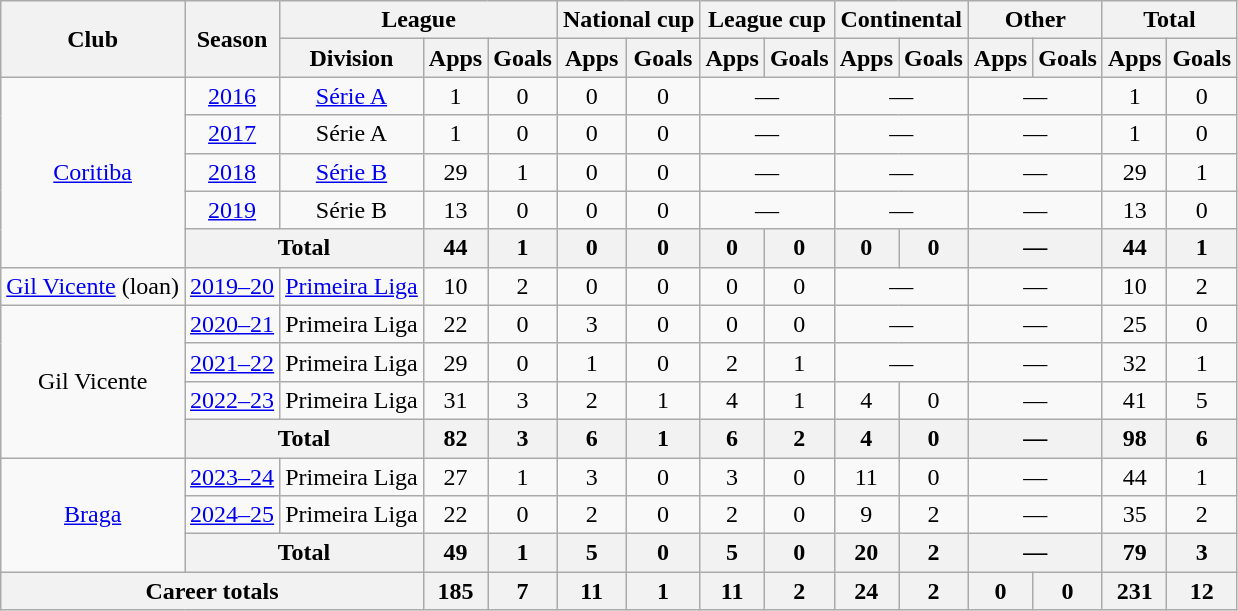<table class="wikitable" style="text-align:center">
<tr>
<th rowspan="2">Club</th>
<th rowspan="2">Season</th>
<th colspan="3">League</th>
<th colspan="2">National cup</th>
<th colspan="2">League cup</th>
<th colspan="2">Continental</th>
<th colspan="2">Other</th>
<th colspan="2">Total</th>
</tr>
<tr>
<th>Division</th>
<th>Apps</th>
<th>Goals</th>
<th>Apps</th>
<th>Goals</th>
<th>Apps</th>
<th>Goals</th>
<th>Apps</th>
<th>Goals</th>
<th>Apps</th>
<th>Goals</th>
<th>Apps</th>
<th>Goals</th>
</tr>
<tr>
<td rowspan="5"><a href='#'>Coritiba</a></td>
<td><a href='#'>2016</a></td>
<td><a href='#'>Série A</a></td>
<td>1</td>
<td>0</td>
<td>0</td>
<td>0</td>
<td colspan="2">—</td>
<td colspan="2">—</td>
<td colspan="2">—</td>
<td>1</td>
<td>0</td>
</tr>
<tr>
<td><a href='#'>2017</a></td>
<td>Série A</td>
<td>1</td>
<td>0</td>
<td>0</td>
<td>0</td>
<td colspan="2">—</td>
<td colspan="2">—</td>
<td colspan="2">—</td>
<td>1</td>
<td>0</td>
</tr>
<tr>
<td><a href='#'>2018</a></td>
<td><a href='#'>Série B</a></td>
<td>29</td>
<td>1</td>
<td>0</td>
<td>0</td>
<td colspan="2">—</td>
<td colspan="2">—</td>
<td colspan="2">—</td>
<td>29</td>
<td>1</td>
</tr>
<tr>
<td><a href='#'>2019</a></td>
<td>Série B</td>
<td>13</td>
<td>0</td>
<td>0</td>
<td>0</td>
<td colspan="2">—</td>
<td colspan="2">—</td>
<td colspan="2">—</td>
<td>13</td>
<td>0</td>
</tr>
<tr>
<th colspan="2">Total</th>
<th>44</th>
<th>1</th>
<th>0</th>
<th>0</th>
<th>0</th>
<th>0</th>
<th>0</th>
<th>0</th>
<th colspan="2">—</th>
<th>44</th>
<th>1</th>
</tr>
<tr>
<td><a href='#'>Gil Vicente</a> (loan)</td>
<td><a href='#'>2019–20</a></td>
<td><a href='#'>Primeira Liga</a></td>
<td>10</td>
<td>2</td>
<td>0</td>
<td>0</td>
<td>0</td>
<td>0</td>
<td colspan="2">—</td>
<td colspan="2">—</td>
<td>10</td>
<td>2</td>
</tr>
<tr>
<td rowspan="4">Gil Vicente</td>
<td><a href='#'>2020–21</a></td>
<td>Primeira Liga</td>
<td>22</td>
<td>0</td>
<td>3</td>
<td>0</td>
<td>0</td>
<td>0</td>
<td colspan="2">—</td>
<td colspan="2">—</td>
<td>25</td>
<td>0</td>
</tr>
<tr>
<td><a href='#'>2021–22</a></td>
<td>Primeira Liga</td>
<td>29</td>
<td>0</td>
<td>1</td>
<td>0</td>
<td>2</td>
<td>1</td>
<td colspan="2">—</td>
<td colspan="2">—</td>
<td>32</td>
<td>1</td>
</tr>
<tr>
<td><a href='#'>2022–23</a></td>
<td>Primeira Liga</td>
<td>31</td>
<td>3</td>
<td>2</td>
<td>1</td>
<td>4</td>
<td>1</td>
<td>4</td>
<td>0</td>
<td colspan="2">—</td>
<td>41</td>
<td>5</td>
</tr>
<tr>
<th colspan="2">Total</th>
<th>82</th>
<th>3</th>
<th>6</th>
<th>1</th>
<th>6</th>
<th>2</th>
<th>4</th>
<th>0</th>
<th colspan="2">—</th>
<th>98</th>
<th>6</th>
</tr>
<tr>
<td rowspan="3"><a href='#'>Braga</a></td>
<td><a href='#'>2023–24</a></td>
<td>Primeira Liga</td>
<td>27</td>
<td>1</td>
<td>3</td>
<td>0</td>
<td>3</td>
<td>0</td>
<td>11</td>
<td>0</td>
<td colspan="2">—</td>
<td>44</td>
<td>1</td>
</tr>
<tr>
<td><a href='#'>2024–25</a></td>
<td>Primeira Liga</td>
<td>22</td>
<td>0</td>
<td>2</td>
<td>0</td>
<td>2</td>
<td>0</td>
<td>9</td>
<td>2</td>
<td colspan="2">—</td>
<td>35</td>
<td>2</td>
</tr>
<tr>
<th colspan="2">Total</th>
<th>49</th>
<th>1</th>
<th>5</th>
<th>0</th>
<th>5</th>
<th>0</th>
<th>20</th>
<th>2</th>
<th colspan="2">—</th>
<th>79</th>
<th>3</th>
</tr>
<tr>
<th colspan="3">Career totals</th>
<th>185</th>
<th>7</th>
<th>11</th>
<th>1</th>
<th>11</th>
<th>2</th>
<th>24</th>
<th>2</th>
<th>0</th>
<th>0</th>
<th>231</th>
<th>12</th>
</tr>
</table>
